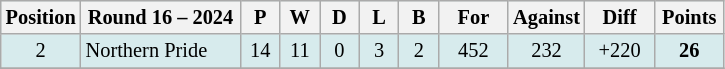<table class="wikitable" style="text-align:center; font-size:85%;">
<tr style="background: #d7ebed;">
<th width="40" abbr="Position">Position</th>
<th width="100">Round 16 – 2024</th>
<th width="20" abbr="Played">P</th>
<th width="20" abbr="Won">W</th>
<th width="20" abbr="Drawn">D</th>
<th width="20" abbr="Lost">L</th>
<th width="20" abbr="Bye">B</th>
<th width="40" abbr="Points for">For</th>
<th width="40" abbr="Points against">Against</th>
<th width="40" abbr="Points difference">Diff</th>
<th width="40" abbr="Points">Points</th>
</tr>
<tr style="background: #d7ebed;">
<td>2</td>
<td style="text-align:left;"> Northern Pride</td>
<td>14</td>
<td>11</td>
<td>0</td>
<td>3</td>
<td>2</td>
<td>452</td>
<td>232</td>
<td>+220</td>
<td><strong>26</strong></td>
</tr>
<tr>
</tr>
</table>
